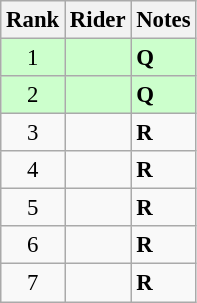<table class="wikitable" style="font-size:95%" style="width:25em;">
<tr>
<th>Rank</th>
<th>Rider</th>
<th>Notes</th>
</tr>
<tr bgcolor=ccffcc>
<td align=center>1</td>
<td></td>
<td><strong>Q</strong></td>
</tr>
<tr bgcolor=ccffcc>
<td align=center>2</td>
<td></td>
<td><strong>Q</strong></td>
</tr>
<tr>
<td align=center>3</td>
<td></td>
<td><strong>R</strong></td>
</tr>
<tr>
<td align=center>4</td>
<td></td>
<td><strong>R</strong></td>
</tr>
<tr>
<td align=center>5</td>
<td></td>
<td><strong>R</strong></td>
</tr>
<tr>
<td align=center>6</td>
<td></td>
<td><strong>R</strong></td>
</tr>
<tr>
<td align=center>7</td>
<td></td>
<td><strong>R</strong></td>
</tr>
</table>
